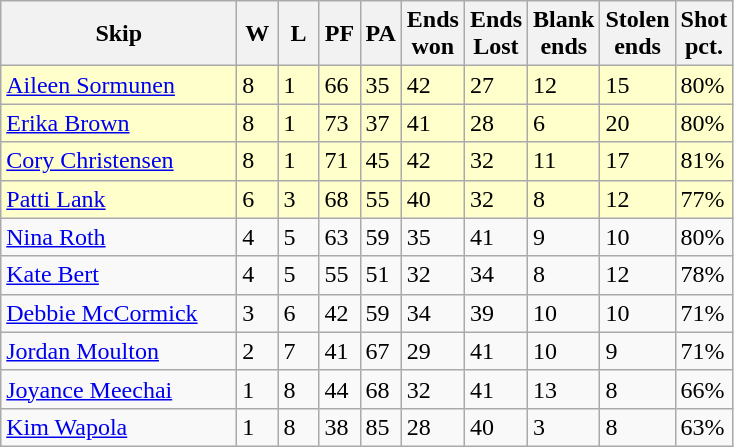<table class=wikitable>
<tr>
<th width=150>Skip</th>
<th width=20>W</th>
<th width=20>L</th>
<th width=20>PF</th>
<th width=20>PA</th>
<th width=20>Ends <br> won</th>
<th width=20>Ends <br> Lost</th>
<th width=20>Blank <br> ends</th>
<th width=20>Stolen <br> ends</th>
<th width=20>Shot <br> pct.</th>
</tr>
<tr bgcolor=#ffffcc>
<td> <a href='#'>Aileen Sormunen</a></td>
<td>8</td>
<td>1</td>
<td>66</td>
<td>35</td>
<td>42</td>
<td>27</td>
<td>12</td>
<td>15</td>
<td>80%</td>
</tr>
<tr bgcolor=#ffffcc>
<td> <a href='#'>Erika Brown</a></td>
<td>8</td>
<td>1</td>
<td>73</td>
<td>37</td>
<td>41</td>
<td>28</td>
<td>6</td>
<td>20</td>
<td>80%</td>
</tr>
<tr bgcolor=#ffffcc>
<td> <a href='#'>Cory Christensen</a></td>
<td>8</td>
<td>1</td>
<td>71</td>
<td>45</td>
<td>42</td>
<td>32</td>
<td>11</td>
<td>17</td>
<td>81%</td>
</tr>
<tr bgcolor=#ffffcc>
<td> <a href='#'>Patti Lank</a></td>
<td>6</td>
<td>3</td>
<td>68</td>
<td>55</td>
<td>40</td>
<td>32</td>
<td>8</td>
<td>12</td>
<td>77%</td>
</tr>
<tr>
<td> <a href='#'>Nina Roth</a></td>
<td>4</td>
<td>5</td>
<td>63</td>
<td>59</td>
<td>35</td>
<td>41</td>
<td>9</td>
<td>10</td>
<td>80%</td>
</tr>
<tr>
<td> <a href='#'>Kate Bert</a></td>
<td>4</td>
<td>5</td>
<td>55</td>
<td>51</td>
<td>32</td>
<td>34</td>
<td>8</td>
<td>12</td>
<td>78%</td>
</tr>
<tr>
<td> <a href='#'>Debbie McCormick</a></td>
<td>3</td>
<td>6</td>
<td>42</td>
<td>59</td>
<td>34</td>
<td>39</td>
<td>10</td>
<td>10</td>
<td>71%</td>
</tr>
<tr>
<td> <a href='#'>Jordan Moulton</a></td>
<td>2</td>
<td>7</td>
<td>41</td>
<td>67</td>
<td>29</td>
<td>41</td>
<td>10</td>
<td>9</td>
<td>71%</td>
</tr>
<tr>
<td> <a href='#'>Joyance Meechai</a></td>
<td>1</td>
<td>8</td>
<td>44</td>
<td>68</td>
<td>32</td>
<td>41</td>
<td>13</td>
<td>8</td>
<td>66%</td>
</tr>
<tr>
<td> <a href='#'>Kim Wapola</a></td>
<td>1</td>
<td>8</td>
<td>38</td>
<td>85</td>
<td>28</td>
<td>40</td>
<td>3</td>
<td>8</td>
<td>63%</td>
</tr>
</table>
